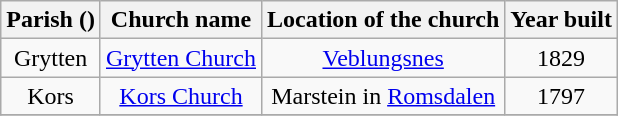<table class="wikitable" style="text-align:center">
<tr>
<th>Parish ()</th>
<th>Church name</th>
<th>Location of the church</th>
<th>Year built</th>
</tr>
<tr>
<td rowspan="1">Grytten</td>
<td><a href='#'>Grytten Church</a></td>
<td><a href='#'>Veblungsnes</a></td>
<td>1829</td>
</tr>
<tr>
<td rowspan="1">Kors</td>
<td><a href='#'>Kors Church</a></td>
<td>Marstein in <a href='#'>Romsdalen</a></td>
<td>1797</td>
</tr>
<tr>
</tr>
</table>
